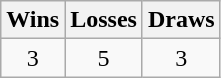<table class="wikitable">
<tr>
<th>Wins</th>
<th>Losses</th>
<th>Draws</th>
</tr>
<tr>
<td align="center">3</td>
<td align="center">5</td>
<td align="center">3</td>
</tr>
</table>
